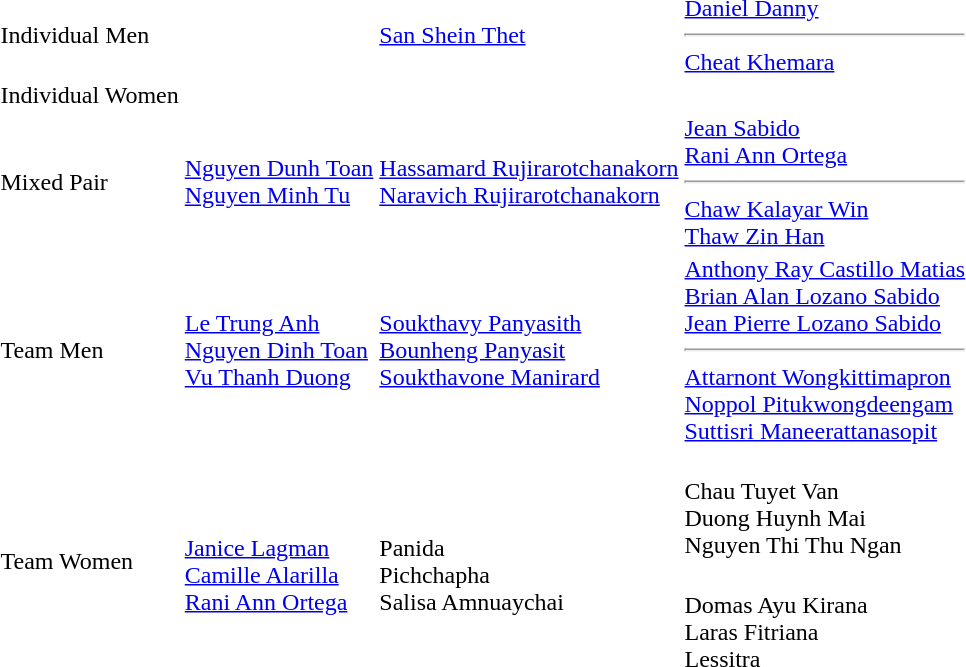<table>
<tr>
<td>Individual Men</td>
<td></td>
<td> <a href='#'>San Shein Thet</a></td>
<td> <a href='#'>Daniel Danny</a> <hr>  <a href='#'>Cheat Khemara</a></td>
</tr>
<tr>
<td rowspan=2>Individual Women</td>
<td rowspan=2></td>
<td rowspan=2></td>
<td></td>
</tr>
<tr>
<td></td>
</tr>
<tr>
<td>Mixed Pair</td>
<td><a href='#'>Nguyen Dunh Toan</a> <br> <a href='#'>Nguyen Minh Tu</a></td>
<td> <a href='#'>Hassamard Rujirarotchanakorn</a> <br> <a href='#'>Naravich Rujirarotchanakorn</a></td>
<td> <a href='#'>Jean Sabido</a> <br> <a href='#'>Rani Ann Ortega</a> <hr>  <a href='#'>Chaw Kalayar Win</a> <br> <a href='#'>Thaw Zin Han</a></td>
</tr>
<tr>
<td>Team Men</td>
<td><a href='#'>Le Trung Anh</a> <br> <a href='#'>Nguyen Dinh Toan</a> <br> <a href='#'>Vu Thanh Duong</a></td>
<td><a href='#'>Soukthavy Panyasith</a> <br> <a href='#'>Bounheng Panyasit</a> <br> <a href='#'>Soukthavone Manirard</a></td>
<td><a href='#'>Anthony Ray Castillo Matias</a> <br> <a href='#'>Brian Alan Lozano Sabido</a> <br> <a href='#'>Jean Pierre Lozano Sabido</a> <hr> <a href='#'>Attarnont Wongkittimapron</a> <br> <a href='#'>Noppol Pitukwongdeengam</a> <br> <a href='#'>Suttisri Maneerattanasopit</a></td>
</tr>
<tr>
<td rowspan=2>Team Women</td>
<td rowspan=2><br><a href='#'>Janice Lagman</a><br><a href='#'>Camille Alarilla</a><br><a href='#'>Rani Ann Ortega</a></td>
<td rowspan=2><br>Panida<br>Pichchapha<br>Salisa Amnuaychai</td>
<td><br>Chau Tuyet Van<br>Duong Huynh Mai<br>Nguyen Thi Thu Ngan</td>
</tr>
<tr>
<td><br>Domas Ayu Kirana<br>Laras Fitriana<br>Lessitra</td>
</tr>
<tr>
</tr>
</table>
